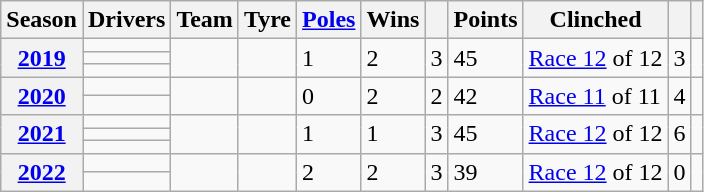<table class="wikitable">
<tr>
<th>Season</th>
<th>Drivers</th>
<th>Team</th>
<th>Tyre</th>
<th><a href='#'>Poles</a></th>
<th>Wins</th>
<th></th>
<th>Points</th>
<th>Clinched</th>
<th></th>
<th></th>
</tr>
<tr>
<th rowspan="3"><a href='#'>2019</a></th>
<td></td>
<td rowspan="3"></td>
<td rowspan="3"></td>
<td rowspan="3">1</td>
<td rowspan="3">2</td>
<td rowspan="3">3</td>
<td rowspan="3">45</td>
<td rowspan="3"><a href='#'>Race 12</a> of 12</td>
<td rowspan="3">3</td>
<td rowspan="3"></td>
</tr>
<tr>
<td></td>
</tr>
<tr>
<td></td>
</tr>
<tr>
<th rowspan="2"><a href='#'>2020</a></th>
<td></td>
<td rowspan="2"></td>
<td rowspan="2"></td>
<td rowspan="2">0</td>
<td rowspan="2">2</td>
<td rowspan="2">2</td>
<td rowspan="2">42</td>
<td rowspan="2"><a href='#'>Race 11</a> of 11</td>
<td rowspan="2">4</td>
<td rowspan="2"></td>
</tr>
<tr>
<td></td>
</tr>
<tr>
<th rowspan="3"><a href='#'>2021</a></th>
<td></td>
<td rowspan="3"></td>
<td rowspan="3"></td>
<td rowspan="3">1</td>
<td rowspan="3">1</td>
<td rowspan="3">3</td>
<td rowspan="3">45</td>
<td rowspan="3"><a href='#'>Race 12</a> of 12</td>
<td rowspan="3">6</td>
<td rowspan="3"></td>
</tr>
<tr>
<td></td>
</tr>
<tr>
<td></td>
</tr>
<tr>
<th rowspan="2"><a href='#'>2022</a></th>
<td></td>
<td rowspan="2"></td>
<td rowspan="2"></td>
<td rowspan="2">2</td>
<td rowspan="2">2</td>
<td rowspan="2">3</td>
<td rowspan="2">39</td>
<td rowspan="2"><a href='#'>Race 12</a> of 12</td>
<td rowspan="2">0</td>
<td rowspan="2"></td>
</tr>
<tr>
<td></td>
</tr>
</table>
